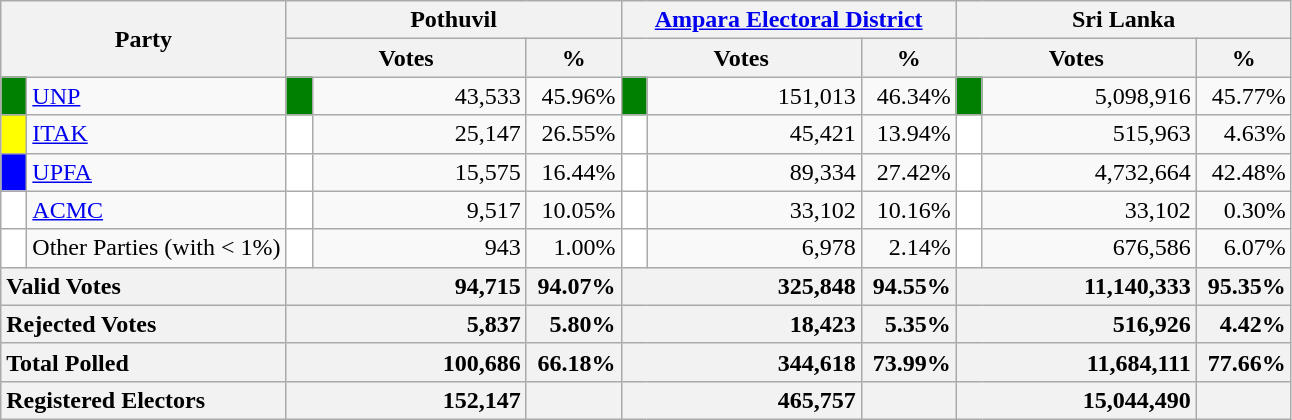<table class="wikitable">
<tr>
<th colspan="2" width="144px"rowspan="2">Party</th>
<th colspan="3" width="216px">Pothuvil</th>
<th colspan="3" width="216px"><a href='#'>Ampara Electoral District</a></th>
<th colspan="3" width="216px">Sri Lanka</th>
</tr>
<tr>
<th colspan="2" width="144px">Votes</th>
<th>%</th>
<th colspan="2" width="144px">Votes</th>
<th>%</th>
<th colspan="2" width="144px">Votes</th>
<th>%</th>
</tr>
<tr>
<td style="background-color:green;" width="10px"></td>
<td style="text-align:left;"><a href='#'>UNP</a></td>
<td style="background-color:green;" width="10px"></td>
<td style="text-align:right;">43,533</td>
<td style="text-align:right;">45.96%</td>
<td style="background-color:green;" width="10px"></td>
<td style="text-align:right;">151,013</td>
<td style="text-align:right;">46.34%</td>
<td style="background-color:green;" width="10px"></td>
<td style="text-align:right;">5,098,916</td>
<td style="text-align:right;">45.77%</td>
</tr>
<tr>
<td style="background-color:yellow;" width="10px"></td>
<td style="text-align:left;"><a href='#'>ITAK</a></td>
<td style="background-color:white;" width="10px"></td>
<td style="text-align:right;">25,147</td>
<td style="text-align:right;">26.55%</td>
<td style="background-color:white;" width="10px"></td>
<td style="text-align:right;">45,421</td>
<td style="text-align:right;">13.94%</td>
<td style="background-color:white;" width="10px"></td>
<td style="text-align:right;">515,963</td>
<td style="text-align:right;">4.63%</td>
</tr>
<tr>
<td style="background-color:blue;" width="10px"></td>
<td style="text-align:left;"><a href='#'>UPFA</a></td>
<td style="background-color:white;" width="10px"></td>
<td style="text-align:right;">15,575</td>
<td style="text-align:right;">16.44%</td>
<td style="background-color:white;" width="10px"></td>
<td style="text-align:right;">89,334</td>
<td style="text-align:right;">27.42%</td>
<td style="background-color:white;" width="10px"></td>
<td style="text-align:right;">4,732,664</td>
<td style="text-align:right;">42.48%</td>
</tr>
<tr>
<td style="background-color:white;" width="10px"></td>
<td style="text-align:left;"><a href='#'>ACMC</a></td>
<td style="background-color:white;" width="10px"></td>
<td style="text-align:right;">9,517</td>
<td style="text-align:right;">10.05%</td>
<td style="background-color:white;" width="10px"></td>
<td style="text-align:right;">33,102</td>
<td style="text-align:right;">10.16%</td>
<td style="background-color:white;" width="10px"></td>
<td style="text-align:right;">33,102</td>
<td style="text-align:right;">0.30%</td>
</tr>
<tr>
<td style="background-color:white;" width="10px"></td>
<td style="text-align:left;">Other Parties (with < 1%)</td>
<td style="background-color:white;" width="10px"></td>
<td style="text-align:right;">943</td>
<td style="text-align:right;">1.00%</td>
<td style="background-color:white;" width="10px"></td>
<td style="text-align:right;">6,978</td>
<td style="text-align:right;">2.14%</td>
<td style="background-color:white;" width="10px"></td>
<td style="text-align:right;">676,586</td>
<td style="text-align:right;">6.07%</td>
</tr>
<tr>
<th colspan="2" width="144px"style="text-align:left;">Valid Votes</th>
<th style="text-align:right;"colspan="2" width="144px">94,715</th>
<th style="text-align:right;">94.07%</th>
<th style="text-align:right;"colspan="2" width="144px">325,848</th>
<th style="text-align:right;">94.55%</th>
<th style="text-align:right;"colspan="2" width="144px">11,140,333</th>
<th style="text-align:right;">95.35%</th>
</tr>
<tr>
<th colspan="2" width="144px"style="text-align:left;">Rejected Votes</th>
<th style="text-align:right;"colspan="2" width="144px">5,837</th>
<th style="text-align:right;">5.80%</th>
<th style="text-align:right;"colspan="2" width="144px">18,423</th>
<th style="text-align:right;">5.35%</th>
<th style="text-align:right;"colspan="2" width="144px">516,926</th>
<th style="text-align:right;">4.42%</th>
</tr>
<tr>
<th colspan="2" width="144px"style="text-align:left;">Total Polled</th>
<th style="text-align:right;"colspan="2" width="144px">100,686</th>
<th style="text-align:right;">66.18%</th>
<th style="text-align:right;"colspan="2" width="144px">344,618</th>
<th style="text-align:right;">73.99%</th>
<th style="text-align:right;"colspan="2" width="144px">11,684,111</th>
<th style="text-align:right;">77.66%</th>
</tr>
<tr>
<th colspan="2" width="144px"style="text-align:left;">Registered Electors</th>
<th style="text-align:right;"colspan="2" width="144px">152,147</th>
<th></th>
<th style="text-align:right;"colspan="2" width="144px">465,757</th>
<th></th>
<th style="text-align:right;"colspan="2" width="144px">15,044,490</th>
<th></th>
</tr>
</table>
